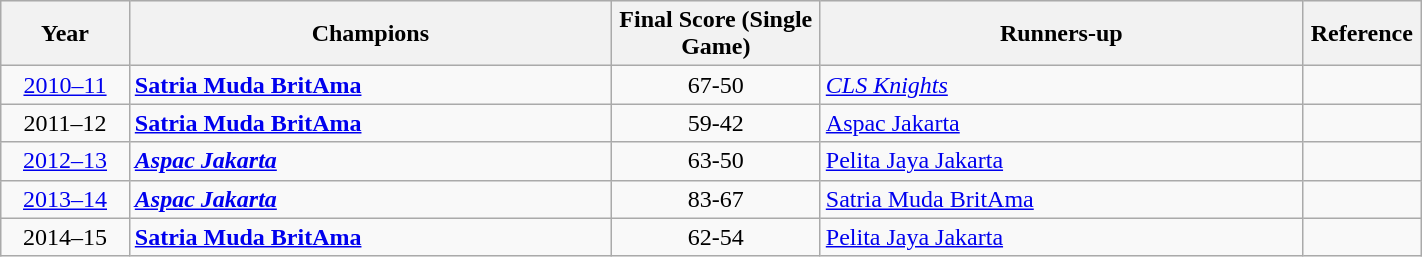<table class="wikitable sortable" style="width:75%;">
<tr style="background:#efefef;">
<th width="8%">Year</th>
<th width="30%">Champions</th>
<th style="width:13%;" class="unsortable">Final Score (Single Game)</th>
<th width="30%">Runners-up</th>
<th style="width:3%;" class="unsortable">Reference</th>
</tr>
<tr>
<td align="center"><a href='#'>2010–11</a></td>
<td><strong><a href='#'>Satria Muda BritAma</a></strong></td>
<td align="center">67-50</td>
<td><a href='#'><em>CLS Knights</em></a></td>
<td align="center"></td>
</tr>
<tr>
<td align="center">2011–12</td>
<td><strong><a href='#'>Satria Muda BritAma</a></strong></td>
<td align="center">59-42</td>
<td><a href='#'>Aspac Jakarta</a></td>
<td align="center"></td>
</tr>
<tr>
<td align="center"><a href='#'>2012–13</a></td>
<td><strong><em><a href='#'>Aspac Jakarta</a></em></strong></td>
<td align="center">63-50</td>
<td><a href='#'>Pelita Jaya Jakarta</a></td>
<td align="center"></td>
</tr>
<tr>
<td align="center"><a href='#'>2013–14</a></td>
<td><strong><em><a href='#'>Aspac Jakarta</a></em></strong></td>
<td align="center">83-67</td>
<td><a href='#'>Satria Muda BritAma</a></td>
<td align="center"></td>
</tr>
<tr>
<td align="center">2014–15</td>
<td><strong><a href='#'>Satria Muda BritAma</a></strong></td>
<td align="center">62-54</td>
<td><a href='#'>Pelita Jaya Jakarta</a></td>
<td align="center"></td>
</tr>
</table>
